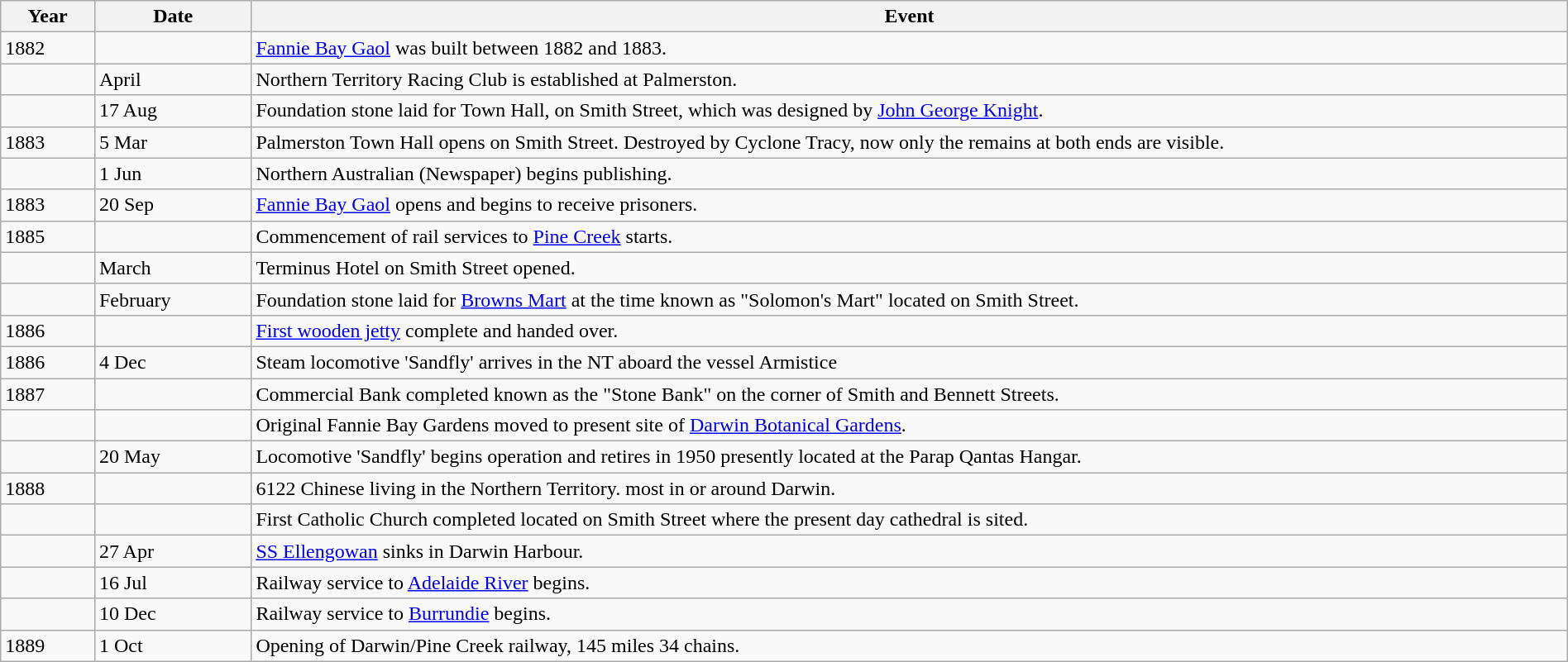<table class="wikitable" style="width:100%">
<tr>
<th style="width:6%">Year</th>
<th style="width:10%">Date</th>
<th>Event</th>
</tr>
<tr>
<td>1882</td>
<td></td>
<td><a href='#'>Fannie Bay Gaol</a> was built between 1882 and 1883.</td>
</tr>
<tr>
<td></td>
<td>April</td>
<td>Northern Territory Racing Club is established at Palmerston.</td>
</tr>
<tr>
<td></td>
<td>17 Aug</td>
<td>Foundation stone laid for Town Hall, on Smith Street, which was designed by <a href='#'>John George Knight</a>.</td>
</tr>
<tr>
<td>1883</td>
<td>5 Mar</td>
<td>Palmerston Town Hall opens on Smith Street. Destroyed by Cyclone Tracy, now only the remains at both ends are visible.</td>
</tr>
<tr>
<td></td>
<td>1 Jun</td>
<td>Northern Australian (Newspaper) begins publishing.</td>
</tr>
<tr>
<td>1883</td>
<td>20 Sep</td>
<td><a href='#'>Fannie Bay Gaol</a> opens and begins to receive prisoners.</td>
</tr>
<tr>
<td>1885</td>
<td></td>
<td>Commencement of rail services to <a href='#'>Pine Creek</a> starts.</td>
</tr>
<tr>
<td></td>
<td>March</td>
<td>Terminus Hotel on Smith Street opened.</td>
</tr>
<tr>
<td></td>
<td>February</td>
<td>Foundation stone laid for <a href='#'>Browns Mart</a> at the time known as "Solomon's Mart" located on Smith Street.</td>
</tr>
<tr>
<td>1886</td>
<td></td>
<td><a href='#'>First wooden jetty</a> complete and handed over.</td>
</tr>
<tr>
<td>1886</td>
<td>4 Dec</td>
<td>Steam locomotive 'Sandfly' arrives in the NT aboard the vessel Armistice</td>
</tr>
<tr>
<td>1887</td>
<td></td>
<td>Commercial Bank completed known as the "Stone Bank" on the corner of Smith and Bennett Streets.</td>
</tr>
<tr>
<td></td>
<td></td>
<td>Original Fannie Bay Gardens moved to present site of <a href='#'>Darwin Botanical Gardens</a>.</td>
</tr>
<tr>
<td></td>
<td>20 May</td>
<td>Locomotive 'Sandfly' begins operation and retires in 1950 presently located at the Parap Qantas Hangar.</td>
</tr>
<tr>
<td>1888</td>
<td></td>
<td>6122 Chinese living in the Northern Territory. most in or around Darwin.</td>
</tr>
<tr>
<td></td>
<td></td>
<td>First Catholic Church completed located on Smith Street where the present day cathedral is sited.</td>
</tr>
<tr>
<td></td>
<td>27 Apr</td>
<td><a href='#'>SS Ellengowan</a> sinks in Darwin Harbour.</td>
</tr>
<tr>
<td></td>
<td>16 Jul</td>
<td>Railway service to <a href='#'>Adelaide River</a> begins.</td>
</tr>
<tr>
<td></td>
<td>10 Dec</td>
<td>Railway service to <a href='#'>Burrundie</a> begins.</td>
</tr>
<tr>
<td>1889</td>
<td>1 Oct</td>
<td>Opening of Darwin/Pine Creek railway, 145 miles 34 chains.</td>
</tr>
</table>
